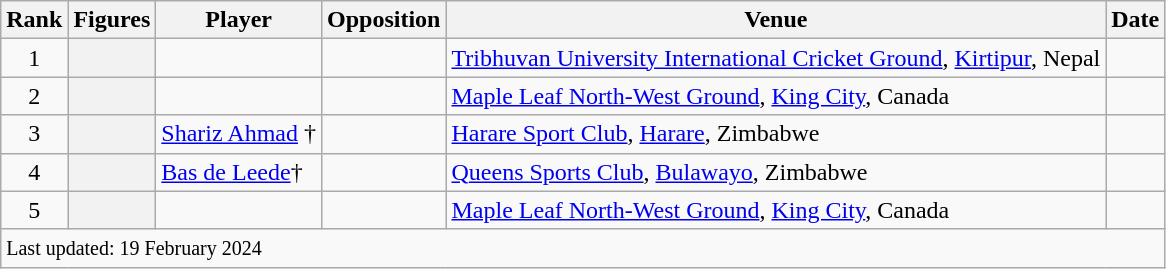<table class="wikitable plainrowheaders sortable">
<tr>
<th scope=col>Rank</th>
<th scope=col>Figures</th>
<th scope=col>Player</th>
<th scope=col>Opposition</th>
<th scope=col>Venue</th>
<th scope=col>Date</th>
</tr>
<tr>
<td align=center>1</td>
<th scope=row style=text-align:center;></th>
<td></td>
<td></td>
<td><a href='#'>Tribhuvan University International Cricket Ground</a>, <a href='#'>Kirtipur</a>, Nepal</td>
<td></td>
</tr>
<tr>
<td align=center>2</td>
<th scope=row style=text-align:center;></th>
<td></td>
<td></td>
<td><a href='#'>Maple Leaf North-West Ground</a>, <a href='#'>King City</a>, Canada</td>
<td></td>
</tr>
<tr>
<td align="center">3</td>
<th scope="row" style="text-align:center;"></th>
<td><a href='#'>Shariz Ahmad</a> †</td>
<td></td>
<td><a href='#'>Harare Sport Club</a>, <a href='#'>Harare</a>, Zimbabwe</td>
<td></td>
</tr>
<tr>
<td align="center">4</td>
<th scope="row" style="text-align:center;"></th>
<td><a href='#'>Bas de Leede</a>†</td>
<td></td>
<td><a href='#'>Queens Sports Club</a>, <a href='#'>Bulawayo</a>, Zimbabwe</td>
<td> </td>
</tr>
<tr>
<td align="center">5</td>
<th scope="row" style="text-align:center;"></th>
<td></td>
<td></td>
<td><a href='#'>Maple Leaf North-West Ground</a>, <a href='#'>King City</a>, Canada</td>
<td></td>
</tr>
<tr class=sortbottom>
<td colspan=6><small>Last updated: 19 February 2024</small></td>
</tr>
</table>
